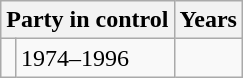<table class="wikitable">
<tr>
<th colspan="2">Party in control</th>
<th>Years</th>
</tr>
<tr>
<td></td>
<td>1974–1996</td>
</tr>
</table>
